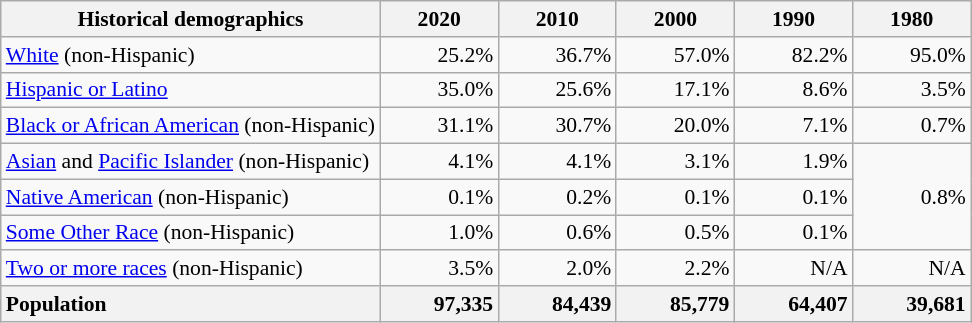<table class="wikitable collapsible mw-collapsed collapsible" style="font-size: 90%; text-align: right;">
<tr>
<th>Historical demographics</th>
<th style="width: 5em;">2020</th>
<th style="width: 5em;">2010</th>
<th style="width: 5em;">2000</th>
<th style="width: 5em;">1990</th>
<th style="width: 5em;">1980</th>
</tr>
<tr>
<td style="text-align:left"><a href='#'>White</a> (non-Hispanic)</td>
<td>25.2%</td>
<td>36.7%</td>
<td>57.0%</td>
<td>82.2%</td>
<td>95.0%</td>
</tr>
<tr>
<td style="text-align:left"><a href='#'>Hispanic or Latino</a></td>
<td>35.0%</td>
<td>25.6%</td>
<td>17.1%</td>
<td>8.6%</td>
<td>3.5%</td>
</tr>
<tr>
<td style="text-align:left"><a href='#'>Black or African American</a> (non-Hispanic)</td>
<td>31.1%</td>
<td>30.7%</td>
<td>20.0%</td>
<td>7.1%</td>
<td>0.7%</td>
</tr>
<tr>
<td style="text-align:left"><a href='#'>Asian</a> and <a href='#'>Pacific Islander</a> (non-Hispanic)</td>
<td>4.1%</td>
<td>4.1%</td>
<td>3.1%</td>
<td>1.9%</td>
<td rowspan="3">0.8%</td>
</tr>
<tr>
<td style="text-align:left"><a href='#'>Native American</a> (non-Hispanic)</td>
<td>0.1%</td>
<td>0.2%</td>
<td>0.1%</td>
<td>0.1%</td>
</tr>
<tr>
<td style="text-align:left"><a href='#'>Some Other Race</a> (non-Hispanic)</td>
<td>1.0%</td>
<td>0.6%</td>
<td>0.5%</td>
<td>0.1%</td>
</tr>
<tr>
<td style="text-align:left"><a href='#'>Two or more races</a> (non-Hispanic)</td>
<td>3.5%</td>
<td>2.0%</td>
<td>2.2%</td>
<td>N/A</td>
<td>N/A</td>
</tr>
<tr>
<th style="text-align:left">Population</th>
<th style="text-align:right">97,335</th>
<th style="text-align:right">84,439</th>
<th style="text-align:right">85,779</th>
<th style="text-align:right">64,407</th>
<th style="text-align:right">39,681</th>
</tr>
</table>
